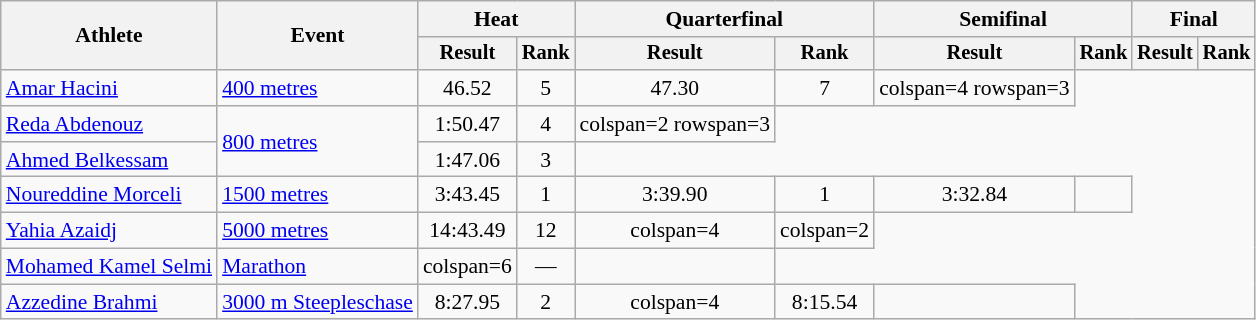<table class=wikitable style=font-size:90%>
<tr>
<th rowspan=2>Athlete</th>
<th rowspan=2>Event</th>
<th colspan=2>Heat</th>
<th colspan=2>Quarterfinal</th>
<th colspan=2>Semifinal</th>
<th colspan=2>Final</th>
</tr>
<tr style=font-size:95%>
<th>Result</th>
<th>Rank</th>
<th>Result</th>
<th>Rank</th>
<th>Result</th>
<th>Rank</th>
<th>Result</th>
<th>Rank</th>
</tr>
<tr align=center>
<td align=left><a href='#'>Amar Hacini</a></td>
<td align=left><a href='#'>400 metres</a></td>
<td>46.52</td>
<td>5</td>
<td>47.30</td>
<td>7</td>
<td>colspan=4 rowspan=3 </td>
</tr>
<tr align=center>
<td align=left><a href='#'>Reda Abdenouz</a></td>
<td align=left rowspan=2><a href='#'>800 metres</a></td>
<td>1:50.47</td>
<td>4</td>
<td>colspan=2 rowspan=3 </td>
</tr>
<tr align=center>
<td align=left><a href='#'>Ahmed Belkessam</a></td>
<td>1:47.06</td>
<td>3</td>
</tr>
<tr align=center>
<td align=left><a href='#'>Noureddine Morceli</a></td>
<td align=left><a href='#'>1500 metres</a></td>
<td>3:43.45</td>
<td>1</td>
<td>3:39.90</td>
<td>1</td>
<td>3:32.84</td>
<td></td>
</tr>
<tr align=center>
<td align=left><a href='#'>Yahia Azaidj</a></td>
<td align=left><a href='#'>5000 metres</a></td>
<td>14:43.49</td>
<td>12</td>
<td>colspan=4 </td>
<td>colspan=2 </td>
</tr>
<tr align=center>
<td align=left><a href='#'>Mohamed Kamel Selmi</a></td>
<td align=left><a href='#'>Marathon</a></td>
<td>colspan=6 </td>
<td>—</td>
<td></td>
</tr>
<tr align=center>
<td align=left><a href='#'>Azzedine Brahmi</a></td>
<td align=left><a href='#'>3000 m Steepleschase</a></td>
<td>8:27.95</td>
<td>2</td>
<td>colspan=4 </td>
<td>8:15.54</td>
<td></td>
</tr>
</table>
